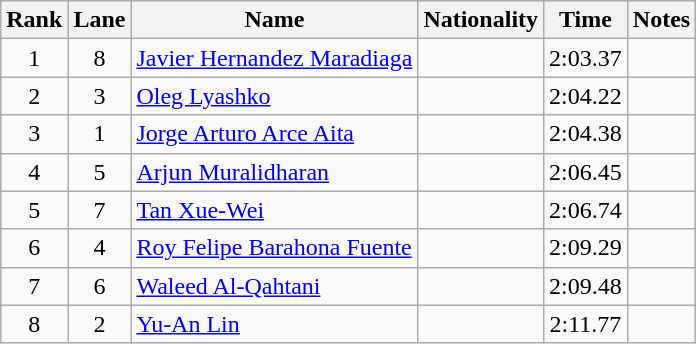<table class="wikitable sortable" style="text-align:center">
<tr>
<th>Rank</th>
<th>Lane</th>
<th>Name</th>
<th>Nationality</th>
<th>Time</th>
<th>Notes</th>
</tr>
<tr>
<td>1</td>
<td>8</td>
<td align=left><a href='#'>Javier Hernandez Maradiaga</a></td>
<td align=left></td>
<td>2:03.37</td>
<td></td>
</tr>
<tr>
<td>2</td>
<td>3</td>
<td align=left><a href='#'>Oleg Lyashko</a></td>
<td align=left></td>
<td>2:04.22</td>
<td></td>
</tr>
<tr>
<td>3</td>
<td>1</td>
<td align=left><a href='#'>Jorge Arturo Arce Aita</a></td>
<td align=left></td>
<td>2:04.38</td>
<td></td>
</tr>
<tr>
<td>4</td>
<td>5</td>
<td align=left><a href='#'>Arjun Muralidharan</a></td>
<td align=left></td>
<td>2:06.45</td>
<td></td>
</tr>
<tr>
<td>5</td>
<td>7</td>
<td align=left><a href='#'>Tan Xue-Wei</a></td>
<td align=left></td>
<td>2:06.74</td>
<td></td>
</tr>
<tr>
<td>6</td>
<td>4</td>
<td align=left><a href='#'>Roy Felipe Barahona Fuente</a></td>
<td align=left></td>
<td>2:09.29</td>
<td></td>
</tr>
<tr>
<td>7</td>
<td>6</td>
<td align=left><a href='#'>Waleed Al-Qahtani</a></td>
<td align=left></td>
<td>2:09.48</td>
<td></td>
</tr>
<tr>
<td>8</td>
<td>2</td>
<td align=left><a href='#'>Yu-An Lin</a></td>
<td align=left></td>
<td>2:11.77</td>
<td></td>
</tr>
</table>
